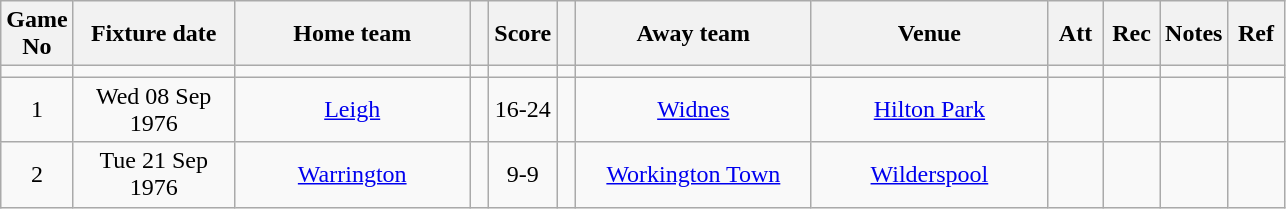<table class="wikitable" style="text-align:center;">
<tr>
<th width=20 abbr="No">Game No</th>
<th width=100 abbr="Date">Fixture date</th>
<th width=150 abbr="Home team">Home team</th>
<th width=5 abbr="space"></th>
<th width=20 abbr="Score">Score</th>
<th width=5 abbr="space"></th>
<th width=150 abbr="Away team">Away team</th>
<th width=150 abbr="Venue">Venue</th>
<th width=30 abbr="Att">Att</th>
<th width=30 abbr="Rec">Rec</th>
<th width=20 abbr="Notes">Notes</th>
<th width=30 abbr="Ref">Ref</th>
</tr>
<tr>
<td></td>
<td></td>
<td></td>
<td></td>
<td></td>
<td></td>
<td></td>
<td></td>
<td></td>
<td></td>
<td></td>
</tr>
<tr>
<td>1</td>
<td>Wed 08 Sep 1976</td>
<td><a href='#'>Leigh</a></td>
<td></td>
<td>16-24</td>
<td></td>
<td><a href='#'>Widnes</a></td>
<td><a href='#'>Hilton Park</a></td>
<td></td>
<td></td>
<td></td>
<td></td>
</tr>
<tr>
<td>2</td>
<td>Tue 21 Sep  1976</td>
<td><a href='#'>Warrington</a></td>
<td></td>
<td>9-9</td>
<td></td>
<td><a href='#'>Workington Town</a></td>
<td><a href='#'>Wilderspool</a></td>
<td></td>
<td></td>
<td></td>
<td></td>
</tr>
</table>
